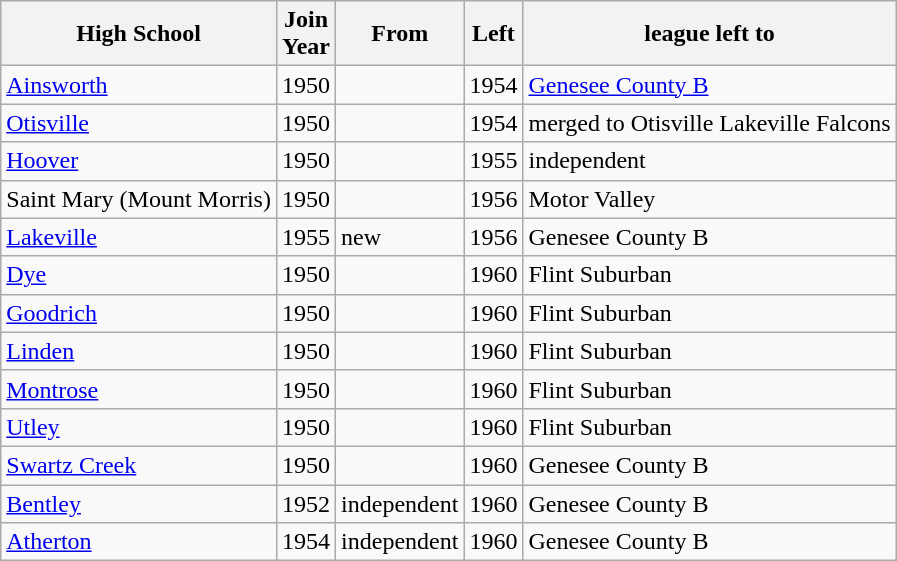<table class="wikitable" border="1">
<tr>
<th>High School</th>
<th>Join<br>Year</th>
<th>From</th>
<th>Left</th>
<th>league left to</th>
</tr>
<tr>
<td><a href='#'>Ainsworth</a></td>
<td>1950</td>
<td></td>
<td>1954</td>
<td><a href='#'>Genesee County B</a></td>
</tr>
<tr>
<td><a href='#'>Otisville</a></td>
<td>1950</td>
<td></td>
<td>1954</td>
<td>merged to Otisville Lakeville Falcons</td>
</tr>
<tr>
<td><a href='#'>Hoover</a></td>
<td>1950</td>
<td></td>
<td>1955</td>
<td>independent</td>
</tr>
<tr>
<td>Saint Mary (Mount Morris)</td>
<td>1950</td>
<td></td>
<td>1956</td>
<td>Motor Valley</td>
</tr>
<tr>
<td><a href='#'>Lakeville</a></td>
<td>1955</td>
<td>new</td>
<td>1956</td>
<td>Genesee County B</td>
</tr>
<tr>
<td><a href='#'>Dye</a></td>
<td>1950</td>
<td></td>
<td>1960</td>
<td>Flint Suburban</td>
</tr>
<tr>
<td><a href='#'>Goodrich</a></td>
<td>1950</td>
<td></td>
<td>1960</td>
<td>Flint Suburban</td>
</tr>
<tr>
<td><a href='#'>Linden</a></td>
<td>1950</td>
<td></td>
<td>1960</td>
<td>Flint Suburban</td>
</tr>
<tr>
<td><a href='#'>Montrose</a></td>
<td>1950</td>
<td></td>
<td>1960</td>
<td>Flint Suburban</td>
</tr>
<tr>
<td><a href='#'>Utley</a></td>
<td>1950</td>
<td></td>
<td>1960</td>
<td>Flint Suburban</td>
</tr>
<tr>
<td><a href='#'>Swartz Creek</a></td>
<td>1950</td>
<td></td>
<td>1960</td>
<td>Genesee County B</td>
</tr>
<tr>
<td><a href='#'>Bentley</a></td>
<td>1952</td>
<td>independent</td>
<td>1960</td>
<td>Genesee County B</td>
</tr>
<tr>
<td><a href='#'>Atherton</a></td>
<td>1954</td>
<td>independent</td>
<td>1960</td>
<td>Genesee County B</td>
</tr>
</table>
